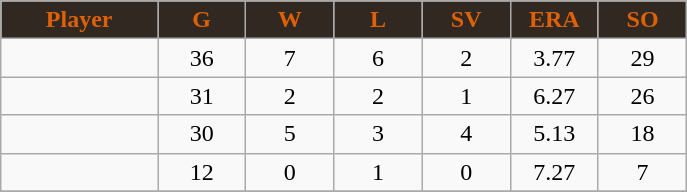<table class="wikitable sortable">
<tr>
<th style="background:#312821;color:#de6108;" width="16%">Player</th>
<th style="background:#312821;color:#de6108;" width="9%">G</th>
<th style="background:#312821;color:#de6108;" width="9%">W</th>
<th style="background:#312821;color:#de6108;" width="9%">L</th>
<th style="background:#312821;color:#de6108;" width="9%">SV</th>
<th style="background:#312821;color:#de6108;" width="9%">ERA</th>
<th style="background:#312821;color:#de6108;" width="9%">SO</th>
</tr>
<tr align="center">
<td></td>
<td>36</td>
<td>7</td>
<td>6</td>
<td>2</td>
<td>3.77</td>
<td>29</td>
</tr>
<tr align="center">
<td></td>
<td>31</td>
<td>2</td>
<td>2</td>
<td>1</td>
<td>6.27</td>
<td>26</td>
</tr>
<tr align="center">
<td></td>
<td>30</td>
<td>5</td>
<td>3</td>
<td>4</td>
<td>5.13</td>
<td>18</td>
</tr>
<tr align="center">
<td></td>
<td>12</td>
<td>0</td>
<td>1</td>
<td>0</td>
<td>7.27</td>
<td>7</td>
</tr>
<tr align="center">
</tr>
</table>
